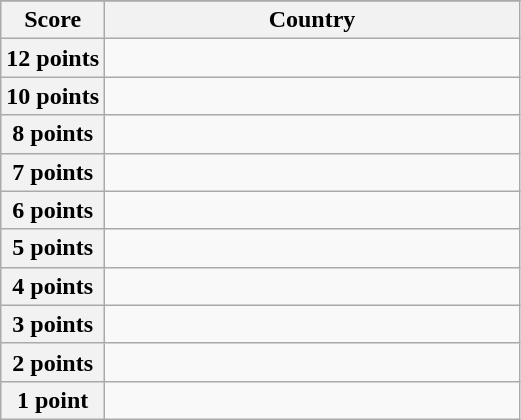<table class="wikitable">
<tr>
</tr>
<tr>
<th scope="col" width="20%">Score</th>
<th scope="col">Country</th>
</tr>
<tr>
<th scope="row">12 points</th>
<td></td>
</tr>
<tr>
<th scope="row">10 points</th>
<td></td>
</tr>
<tr>
<th scope="row">8 points</th>
<td></td>
</tr>
<tr>
<th scope="row">7 points</th>
<td></td>
</tr>
<tr>
<th scope="row">6 points</th>
<td></td>
</tr>
<tr>
<th scope="row">5 points</th>
<td></td>
</tr>
<tr>
<th scope="row">4 points</th>
<td></td>
</tr>
<tr>
<th scope="row">3 points</th>
<td></td>
</tr>
<tr>
<th scope="row">2 points</th>
<td></td>
</tr>
<tr>
<th scope="row">1 point</th>
<td></td>
</tr>
</table>
